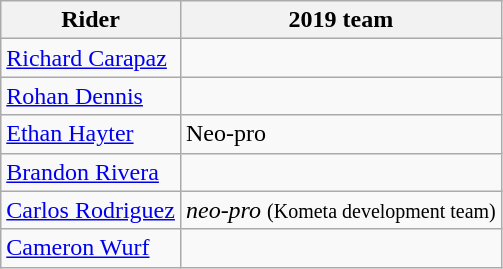<table class="wikitable">
<tr>
<th>Rider</th>
<th>2019 team</th>
</tr>
<tr>
<td><a href='#'>Richard Carapaz</a></td>
<td></td>
</tr>
<tr>
<td><a href='#'>Rohan Dennis</a></td>
<td></td>
</tr>
<tr>
<td><a href='#'>Ethan Hayter</a></td>
<td>Neo-pro</td>
</tr>
<tr>
<td><a href='#'>Brandon Rivera</a></td>
<td></td>
</tr>
<tr>
<td><a href='#'>Carlos Rodriguez</a></td>
<td><em>neo-pro</em> <small>(Kometa development team)</small></td>
</tr>
<tr>
<td><a href='#'>Cameron Wurf</a></td>
<td></td>
</tr>
</table>
